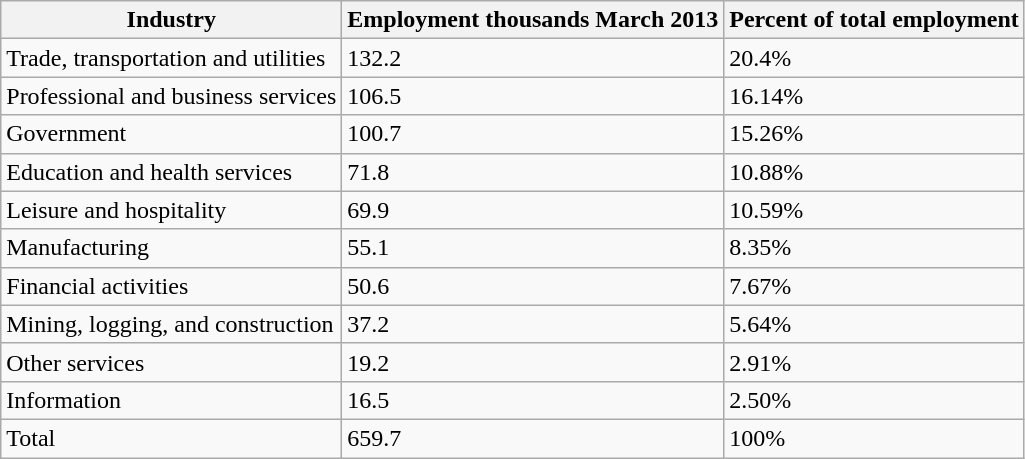<table class="wikitable">
<tr>
<th>Industry</th>
<th>Employment thousands March 2013</th>
<th>Percent of total employment</th>
</tr>
<tr>
<td>Trade, transportation and utilities</td>
<td>132.2</td>
<td>20.4%</td>
</tr>
<tr>
<td>Professional and business services</td>
<td>106.5</td>
<td>16.14%</td>
</tr>
<tr>
<td>Government</td>
<td>100.7</td>
<td>15.26%</td>
</tr>
<tr>
<td>Education and health services</td>
<td>71.8</td>
<td>10.88%</td>
</tr>
<tr>
<td>Leisure and hospitality</td>
<td>69.9</td>
<td>10.59%</td>
</tr>
<tr>
<td>Manufacturing</td>
<td>55.1</td>
<td>8.35%</td>
</tr>
<tr>
<td>Financial activities</td>
<td>50.6</td>
<td>7.67%</td>
</tr>
<tr>
<td>Mining, logging, and construction</td>
<td>37.2</td>
<td>5.64%</td>
</tr>
<tr>
<td>Other services</td>
<td>19.2</td>
<td>2.91%</td>
</tr>
<tr>
<td>Information</td>
<td>16.5</td>
<td>2.50%</td>
</tr>
<tr>
<td>Total</td>
<td>659.7</td>
<td>100%</td>
</tr>
</table>
